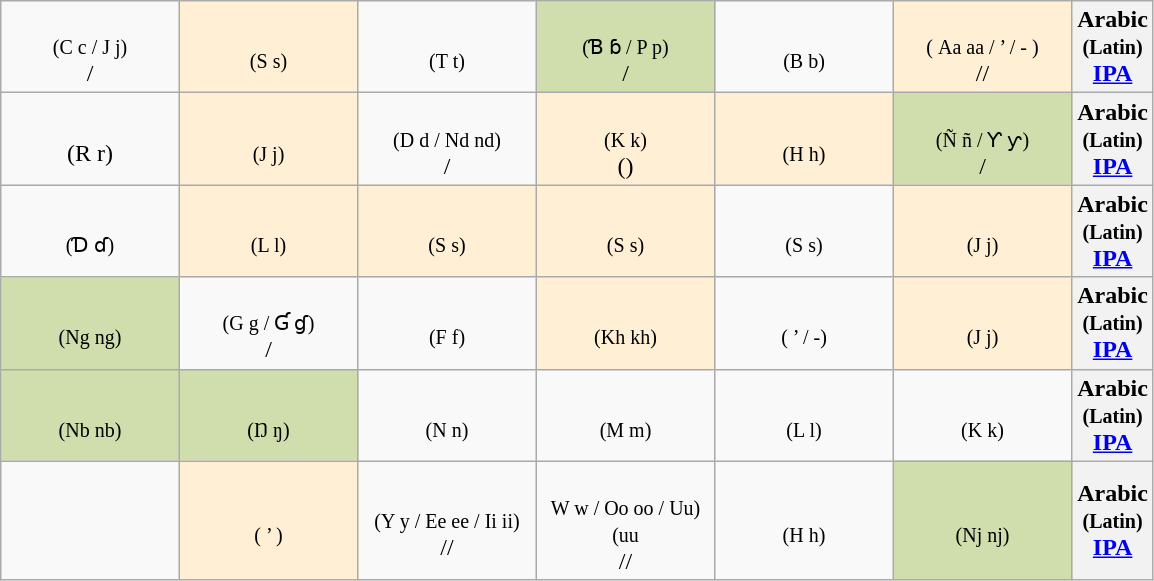<table class="wikitable Unicode" dir="rtl">
<tr>
<th>Arabic<br><small>(Latin)</small><br><a href='#'>IPA</a></th>
<td style="width:7em; text-align:center; padding: 3px;" bgcolor="#FFEFD5"><span></span><br><small>‌( - / ’ / Aa aa )</small><br>//</td>
<td style="width:7em; text-align:center; padding: 3px;"><span></span><br><small>‌(B b)</small><br></td>
<td style="width:7em; text-align:center; padding: 3px;" bgcolor="#d0dead"><span></span><br><small>‌(Ɓ ɓ / P p)</small><br>/</td>
<td style="width:7em; text-align:center; padding: 3px;"><span></span><br><small>‌(T t)</small><br></td>
<td style="width:7em; text-align:center; padding: 3px;" bgcolor="#FFEFD5"><span></span><br><small>‌(S s)</small><br></td>
<td style="width:7em; text-align:center; padding: 3px;"><span></span><br><small>‌(C c / J j)</small><br>/</td>
</tr>
<tr>
<th>Arabic<br><small>(Latin)</small><br><a href='#'>IPA</a></th>
<td style="width:7em; text-align:center; padding: 3px;" bgcolor="#d0dead"><span></span><br><small>‌(Ñ ñ / Ƴ ƴ)</small><br>/</td>
<td style="width:7em; text-align:center; padding: 3px;" bgcolor="#FFEFD5"><span></span><br><small>‌(H h)</small><br></td>
<td style="width:7em; text-align:center; padding: 3px;" bgcolor="#FFEFD5"><span></span><br><small>‌(K k)</small><br>()</td>
<td style="width:7em; text-align:center; padding: 3px;"><span></span><br><small>‌(D d / Nd nd)</small><br>/</td>
<td style="width:7em; text-align:center; padding: 3px;" bgcolor="#FFEFD5"><span></span><br><small>‌(J j)</small><br></td>
<td style="width:7em; text-align:center; padding: 3px;"><span></span><br>(R r)<br></td>
</tr>
<tr>
<th>Arabic<br><small>(Latin)</small><br><a href='#'>IPA</a></th>
<td style="width:7em; text-align:center; padding: 3px;" bgcolor="#FFEFD5"><span></span><br><small>‌(J j)</small><br></td>
<td style="width:7em; text-align:center; padding: 3px;"><span></span><br><small>‌(S s)</small><br></td>
<td style="width:7em; text-align:center; padding: 3px;" bgcolor="#FFEFD5"><span></span><br><small>‌(S s)</small><br></td>
<td style="width:7em; text-align:center; padding: 3px;" bgcolor="#FFEFD5"><span></span><br><small>‌(S s)</small><br></td>
<td style="width:7em; text-align:center; padding: 3px;" bgcolor="#FFEFD5"><span></span><br><small>‌(L l)</small><br></td>
<td style="width:7em; text-align:center; padding: 3px;"><span></span><br><small>‌(Ɗ ɗ)</small><br></td>
</tr>
<tr>
<th>Arabic<br><small>(Latin)</small><br><a href='#'>IPA</a></th>
<td style="width:7em; text-align:center; padding: 3px;" bgcolor="#FFEFD5"><span></span><br><small>‌(J j)</small><br></td>
<td style="width:7em; text-align:center; padding: 3px;"><span></span><br><small>‌(- / ’ )</small><br></td>
<td style="width:7em; text-align:center; padding: 3px;" bgcolor="#FFEFD5"><span></span><br><small>‌(Kh kh)</small><br></td>
<td style="width:7em; text-align:center; padding: 3px;"><span></span><br><small>‌(F f)</small><br></td>
<td style="width:7em; text-align:center; padding: 3px;"><span></span><br><small>‌(G g / Ɠ ɠ)</small><br>/</td>
<td style="width:7em; text-align:center; padding: 3px;"  bgcolor="#d0dead"><span></span><br><small>‌(Ng ng)</small><br></td>
</tr>
<tr>
<th>Arabic<br><small>(Latin)</small><br><a href='#'>IPA</a></th>
<td style="width:7em; text-align:center; padding: 3px;"><span></span><br><small>‌(K k)</small><br></td>
<td style="width:7em; text-align:center; padding: 3px;"><span></span><br><small>‌(L l)</small><br></td>
<td style="width:7em; text-align:center; padding: 3px;"><span></span><br><small>‌(M m)</small><br></td>
<td style="width:7em; text-align:center; padding: 3px;"><span></span><br><small>‌(N n)</small><br></td>
<td style="width:7em; text-align:center; padding: 3px;" bgcolor="#d0dead"><span></span><br><small>‌(Ŋ ŋ)</small><br></td>
<td style="width:7em; text-align:center; padding: 3px;" bgcolor="#d0dead"><span></span><br><small>‌(Nb nb)</small><br></td>
</tr>
<tr>
<th>Arabic<br><small>(Latin)</small><br><a href='#'>IPA</a></th>
<td style="width:7em; text-align:center; padding: 3px;" bgcolor="#d0dead"><span></span><br><small>‌(Nj nj)</small><br></td>
<td style="width:7em; text-align:center; padding: 3px;"><span></span><br><small>‌(H h)</small><br></td>
<td style="width:7em; text-align:center; padding: 3px;"><span></span><br><small>‌(W w / Oo oo / Uu uu)</small><br>//</td>
<td style="width:7em; text-align:center; padding: 3px;"><span></span><br><small>‌(Y y / Ee ee / Ii ii)</small><br>//</td>
<td style="width:7em; text-align:center; padding: 3px;" bgcolor="#FFEFD5"><span></span><br><small>‌( ’ )</small><br></td>
</tr>
</table>
